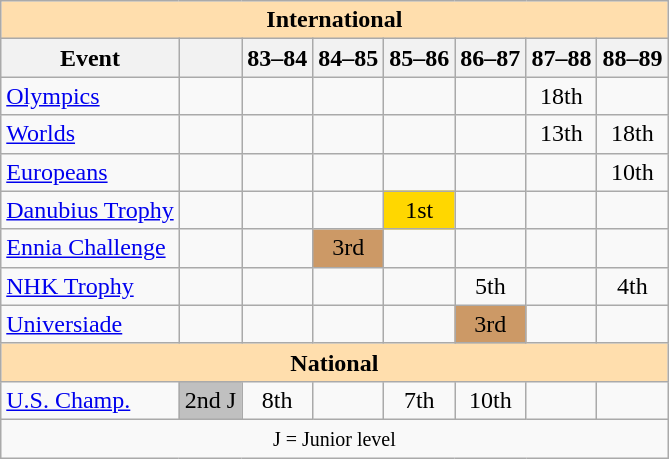<table class="wikitable" style="text-align:center">
<tr>
<th style="background-color: #ffdead; " colspan=8 align=center>International</th>
</tr>
<tr>
<th>Event</th>
<th> <br></th>
<th>83–84 <br></th>
<th>84–85 <br></th>
<th>85–86 <br></th>
<th>86–87 <br></th>
<th>87–88 <br></th>
<th>88–89 <br></th>
</tr>
<tr>
<td align=left><a href='#'>Olympics</a></td>
<td></td>
<td></td>
<td></td>
<td></td>
<td></td>
<td>18th</td>
<td></td>
</tr>
<tr>
<td align=left><a href='#'>Worlds</a></td>
<td></td>
<td></td>
<td></td>
<td></td>
<td></td>
<td>13th</td>
<td>18th</td>
</tr>
<tr>
<td align=left><a href='#'>Europeans</a></td>
<td></td>
<td></td>
<td></td>
<td></td>
<td></td>
<td></td>
<td>10th</td>
</tr>
<tr>
<td align=left><a href='#'>Danubius Trophy</a></td>
<td></td>
<td></td>
<td></td>
<td bgcolor=gold>1st</td>
<td></td>
<td></td>
<td></td>
</tr>
<tr>
<td align=left><a href='#'>Ennia Challenge</a></td>
<td></td>
<td></td>
<td bgcolor=cc9966>3rd</td>
<td></td>
<td></td>
<td></td>
<td></td>
</tr>
<tr>
<td align=left><a href='#'>NHK Trophy</a></td>
<td></td>
<td></td>
<td></td>
<td></td>
<td>5th</td>
<td></td>
<td>4th</td>
</tr>
<tr>
<td align=left><a href='#'>Universiade</a></td>
<td></td>
<td></td>
<td></td>
<td></td>
<td bgcolor=cc9966>3rd</td>
<td></td>
<td></td>
</tr>
<tr>
<th style="background-color: #ffdead; " colspan=8 align=center>National</th>
</tr>
<tr>
<td align=left><a href='#'>U.S. Champ.</a></td>
<td bgcolor=silver>2nd J</td>
<td>8th</td>
<td></td>
<td>7th</td>
<td>10th</td>
<td></td>
<td></td>
</tr>
<tr>
<td colspan=8 align=center><small> J = Junior level </small></td>
</tr>
</table>
